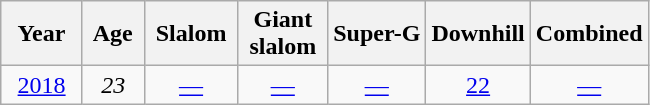<table class=wikitable style="text-align:center">
<tr>
<th>  Year  </th>
<th> Age </th>
<th> Slalom </th>
<th> Giant <br> slalom </th>
<th>Super-G</th>
<th>Downhill</th>
<th>Combined</th>
</tr>
<tr>
<td><a href='#'>2018</a></td>
<td><em>23</em></td>
<td><a href='#'>—</a></td>
<td><a href='#'>—</a></td>
<td><a href='#'>—</a></td>
<td><a href='#'>22</a></td>
<td><a href='#'>—</a></td>
</tr>
</table>
